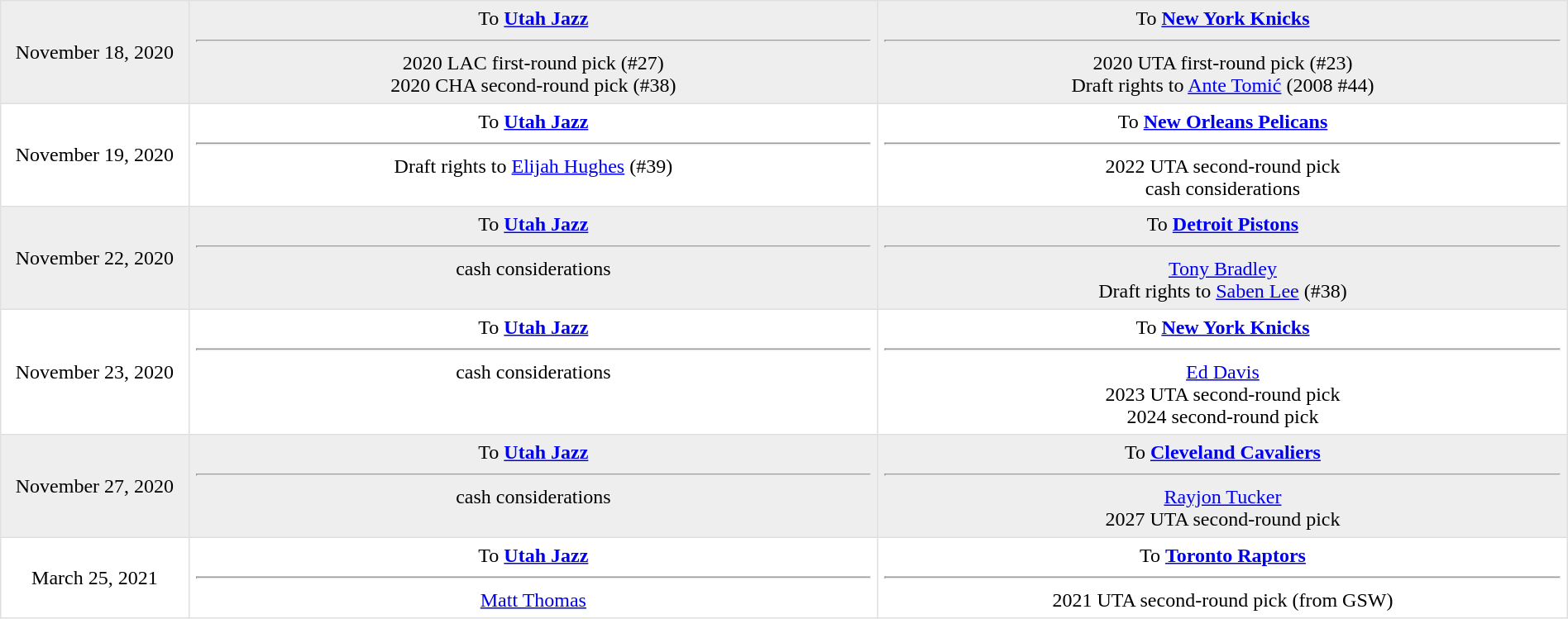<table border=1 style="border-collapse:collapse; text-align: center; width: 100%" bordercolor="#DFDFDF"  cellpadding="5">
<tr bgcolor="eeeeee">
<td style="width:12%">November 18, 2020</td>
<td style="width:44%" valign="top">To <strong><a href='#'>Utah Jazz</a></strong><hr>2020 LAC first-round pick (#27)<br>2020 CHA second-round pick (#38)</td>
<td style="width:44%" valign="top">To <strong><a href='#'>New York Knicks</a></strong><hr>2020 UTA first-round pick (#23)<br>Draft rights to <a href='#'>Ante Tomić</a> (2008 #44)</td>
</tr>
<tr>
<td style="width:12%">November 19, 2020</td>
<td style="width:44%" valign="top">To <strong><a href='#'>Utah Jazz</a></strong><hr>Draft rights to <a href='#'>Elijah Hughes</a> (#39)</td>
<td style="width:44%" valign="top">To <strong><a href='#'>New Orleans Pelicans</a></strong><hr>2022 UTA second-round pick<br>cash considerations</td>
</tr>
<tr bgcolor="eeeeee">
<td style="width:12%">November 22, 2020</td>
<td style="width:44%" valign="top">To <strong><a href='#'>Utah Jazz</a></strong><hr>cash considerations</td>
<td style="width:44%" valign="top">To <strong><a href='#'>Detroit Pistons</a></strong><hr><a href='#'>Tony Bradley</a><br>Draft rights to <a href='#'>Saben Lee</a> (#38)</td>
</tr>
<tr>
<td style="width:12%">November 23, 2020</td>
<td style="width:44%" valign="top">To <strong><a href='#'>Utah Jazz</a></strong><hr>cash considerations</td>
<td style="width:44%" valign="top">To <strong><a href='#'>New York Knicks</a></strong><hr><a href='#'>Ed Davis</a><br>2023 UTA second-round pick<br>2024 second-round pick</td>
</tr>
<tr bgcolor="eeeeee">
<td style="width:12%">November 27, 2020</td>
<td style="width:44%" valign="top">To <strong><a href='#'>Utah Jazz</a></strong><hr>cash considerations</td>
<td style="width:44%" valign="top">To <strong><a href='#'>Cleveland Cavaliers</a></strong><hr><a href='#'>Rayjon Tucker</a><br>2027 UTA second-round pick</td>
</tr>
<tr>
<td style="width:12%">March 25, 2021</td>
<td style="width:44%" valign="top">To <strong><a href='#'>Utah Jazz</a></strong><hr><a href='#'>Matt Thomas</a></td>
<td style="width:44%" valign="top">To <strong><a href='#'>Toronto Raptors</a></strong><hr>2021 UTA second-round pick (from GSW)</td>
</tr>
</table>
